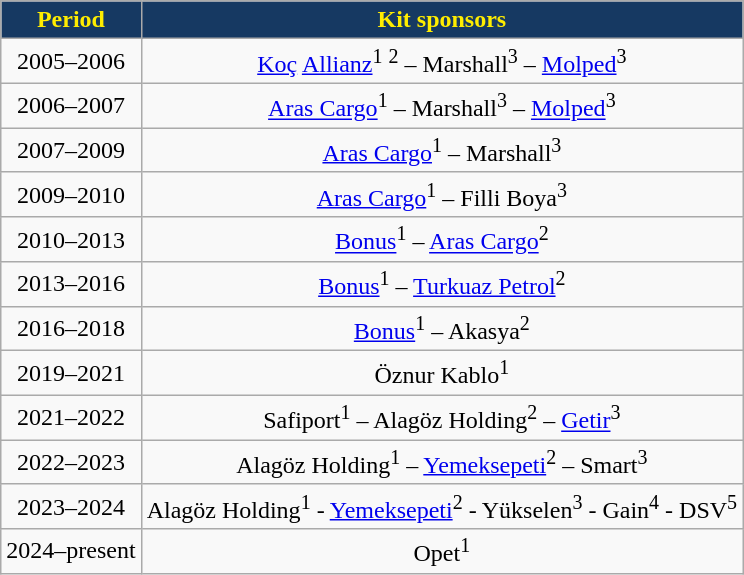<table class="wikitable" style="text-align: center">
<tr>
<th style="color:#FFED00; background:#163962;">Period</th>
<th style="color:#FFED00; background:#163962;">Kit sponsors</th>
</tr>
<tr>
<td>2005–2006</td>
<td><a href='#'>Koç</a> <a href='#'>Allianz</a><sup>1</sup> <sup>2</sup> – Marshall<sup>3</sup> – <a href='#'>Molped</a><sup>3</sup></td>
</tr>
<tr>
<td>2006–2007</td>
<td><a href='#'>Aras Cargo</a><sup>1</sup> – Marshall<sup>3</sup> – <a href='#'>Molped</a><sup>3</sup></td>
</tr>
<tr>
<td>2007–2009</td>
<td><a href='#'>Aras Cargo</a><sup>1</sup> – Marshall<sup>3</sup></td>
</tr>
<tr>
<td>2009–2010</td>
<td><a href='#'>Aras Cargo</a><sup>1</sup> – Filli Boya<sup>3</sup></td>
</tr>
<tr>
<td>2010–2013</td>
<td><a href='#'>Bonus</a><sup>1</sup> – <a href='#'>Aras Cargo</a><sup>2</sup></td>
</tr>
<tr>
<td>2013–2016</td>
<td><a href='#'>Bonus</a><sup>1</sup> – <a href='#'>Turkuaz Petrol</a><sup>2</sup></td>
</tr>
<tr>
<td>2016–2018</td>
<td><a href='#'>Bonus</a><sup>1</sup> – Akasya<sup>2</sup></td>
</tr>
<tr>
<td>2019–2021</td>
<td>Öznur Kablo<sup>1</sup></td>
</tr>
<tr>
<td>2021–2022</td>
<td>Safiport<sup>1</sup> – Alagöz Holding<sup>2</sup> – <a href='#'>Getir</a><sup>3</sup></td>
</tr>
<tr>
<td>2022–2023</td>
<td>Alagöz Holding<sup>1</sup> – <a href='#'>Yemeksepeti</a><sup>2</sup> – Smart<sup>3</sup></td>
</tr>
<tr>
<td>2023–2024</td>
<td>Alagöz Holding<sup>1</sup> - <a href='#'>Yemeksepeti</a><sup>2</sup> - Yükselen<sup>3</sup> - Gain<sup>4</sup> - DSV<sup>5</sup></td>
</tr>
<tr>
<td>2024–present</td>
<td>Opet<sup>1</sup></td>
</tr>
</table>
